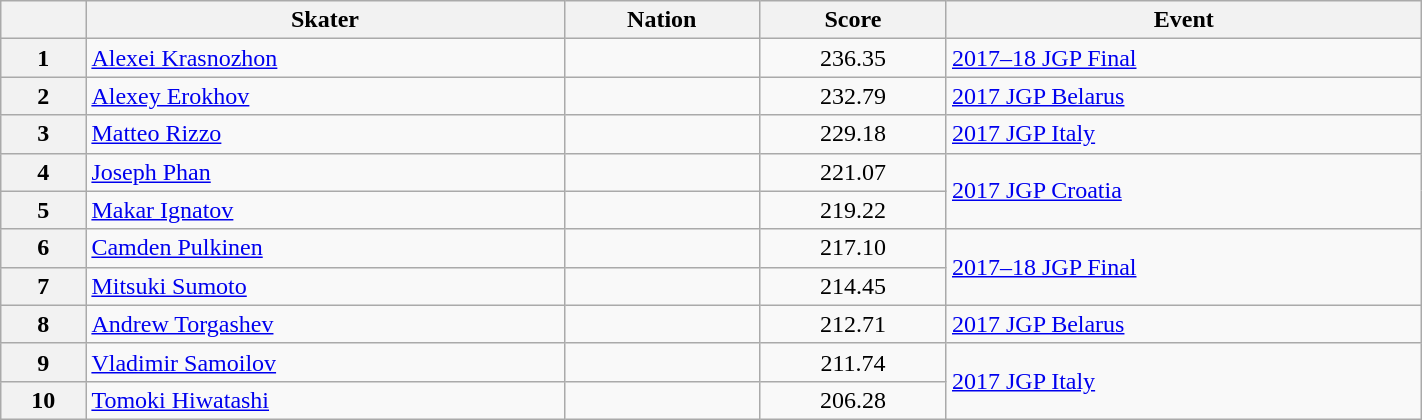<table class="wikitable sortable" style="text-align:left; width:75%">
<tr>
<th scope="col"></th>
<th scope="col">Skater</th>
<th scope="col">Nation</th>
<th scope="col">Score</th>
<th scope="col">Event</th>
</tr>
<tr>
<th scope="row">1</th>
<td><a href='#'>Alexei Krasnozhon</a></td>
<td></td>
<td style="text-align:center;">236.35</td>
<td><a href='#'>2017–18 JGP Final</a></td>
</tr>
<tr>
<th scope="row">2</th>
<td><a href='#'>Alexey Erokhov</a></td>
<td></td>
<td style="text-align:center;">232.79</td>
<td><a href='#'>2017 JGP Belarus</a></td>
</tr>
<tr>
<th scope="row">3</th>
<td><a href='#'>Matteo Rizzo</a></td>
<td></td>
<td style="text-align:center;">229.18</td>
<td><a href='#'>2017 JGP Italy</a></td>
</tr>
<tr>
<th scope="row">4</th>
<td><a href='#'>Joseph Phan</a></td>
<td></td>
<td style="text-align:center;">221.07</td>
<td rowspan="2"><a href='#'>2017 JGP Croatia</a></td>
</tr>
<tr>
<th scope="row">5</th>
<td><a href='#'>Makar Ignatov</a></td>
<td></td>
<td style="text-align:center;">219.22</td>
</tr>
<tr>
<th scope="row">6</th>
<td><a href='#'>Camden Pulkinen</a></td>
<td></td>
<td style="text-align:center;">217.10</td>
<td rowspan="2"><a href='#'>2017–18 JGP Final</a></td>
</tr>
<tr>
<th scope="row">7</th>
<td><a href='#'>Mitsuki Sumoto</a></td>
<td></td>
<td style="text-align:center;">214.45</td>
</tr>
<tr>
<th scope="row">8</th>
<td><a href='#'>Andrew Torgashev</a></td>
<td></td>
<td style="text-align:center;">212.71</td>
<td><a href='#'>2017 JGP Belarus</a></td>
</tr>
<tr>
<th scope="row">9</th>
<td><a href='#'>Vladimir Samoilov</a></td>
<td></td>
<td style="text-align:center;">211.74</td>
<td rowspan="2"><a href='#'>2017 JGP Italy</a></td>
</tr>
<tr>
<th scope="row">10</th>
<td><a href='#'>Tomoki Hiwatashi</a></td>
<td></td>
<td style="text-align:center;">206.28</td>
</tr>
</table>
